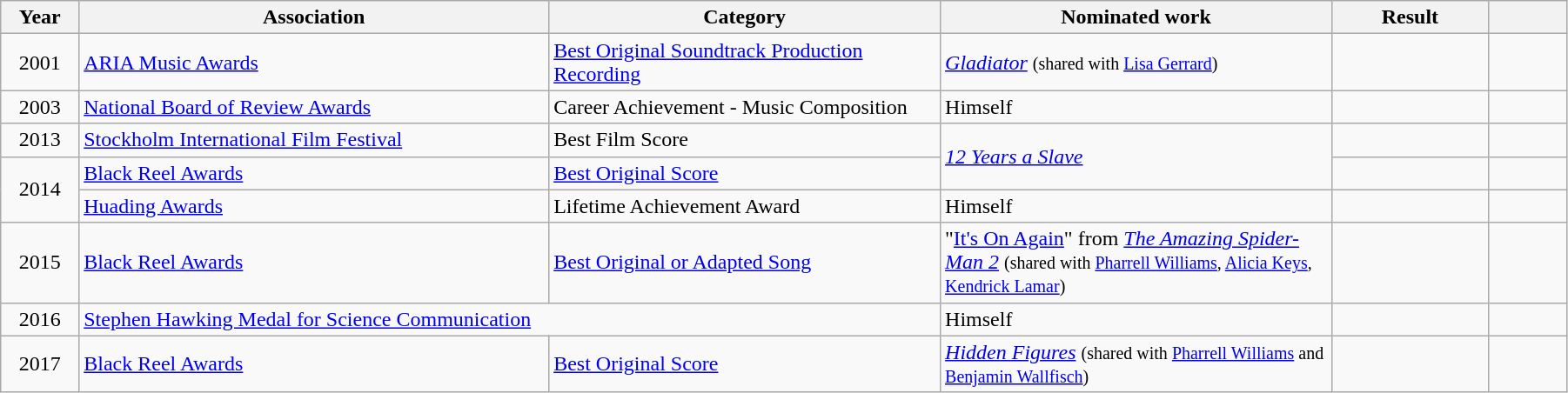<table class="wikitable" style="width:95%;">
<tr>
<th width=5%>Year</th>
<th style="width:30%;">Association</th>
<th style="width:25%;">Category</th>
<th style="width:25%;">Nominated work</th>
<th style="width:10%;">Result</th>
<th width=5%></th>
</tr>
<tr>
<td align="center">2001</td>
<td><a href='#'>ARIA Music Awards</a></td>
<td><a href='#'>Best Original Soundtrack Production Recording</a></td>
<td><em><a href='#'>Gladiator</a></em> <small>(shared with <a href='#'>Lisa Gerrard</a>)</small></td>
<td></td>
<td align="center"></td>
</tr>
<tr>
<td align="center">2003</td>
<td><a href='#'>National Board of Review Awards</a></td>
<td>Career Achievement - Music Composition</td>
<td>Himself</td>
<td></td>
<td align="center"></td>
</tr>
<tr>
<td align="center">2013</td>
<td><a href='#'>Stockholm International Film Festival</a></td>
<td>Best Film Score</td>
<td rowspan="2"><em><a href='#'>12 Years a Slave</a></em></td>
<td></td>
<td align="center"></td>
</tr>
<tr>
<td align="center" rowspan="2">2014</td>
<td><a href='#'>Black Reel Awards</a></td>
<td><a href='#'>Best Original Score</a></td>
<td></td>
<td align="center"></td>
</tr>
<tr>
<td><a href='#'>Huading Awards</a></td>
<td>Lifetime Achievement Award</td>
<td>Himself</td>
<td></td>
<td align="center"></td>
</tr>
<tr>
<td align="center">2015</td>
<td><a href='#'>Black Reel Awards</a></td>
<td><a href='#'>Best Original or Adapted Song</a></td>
<td>"<a href='#'>It's On Again</a>" from <em><a href='#'>The Amazing Spider-Man 2</a></em> <small>(shared with <a href='#'>Pharrell Williams</a>, <a href='#'>Alicia Keys</a>, <a href='#'>Kendrick Lamar</a>)</small></td>
<td></td>
<td align="center"></td>
</tr>
<tr>
<td align="center">2016</td>
<td colspan="2"><a href='#'>Stephen Hawking Medal for Science Communication</a></td>
<td>Himself</td>
<td></td>
<td align="center"></td>
</tr>
<tr>
<td align="center">2017</td>
<td><a href='#'>Black Reel Awards</a></td>
<td><a href='#'>Best Original Score</a></td>
<td><em><a href='#'>Hidden Figures</a></em> <small>(shared with <a href='#'>Pharrell Williams</a> and <a href='#'>Benjamin Wallfisch</a>)</small></td>
<td></td>
<td align="center"></td>
</tr>
</table>
